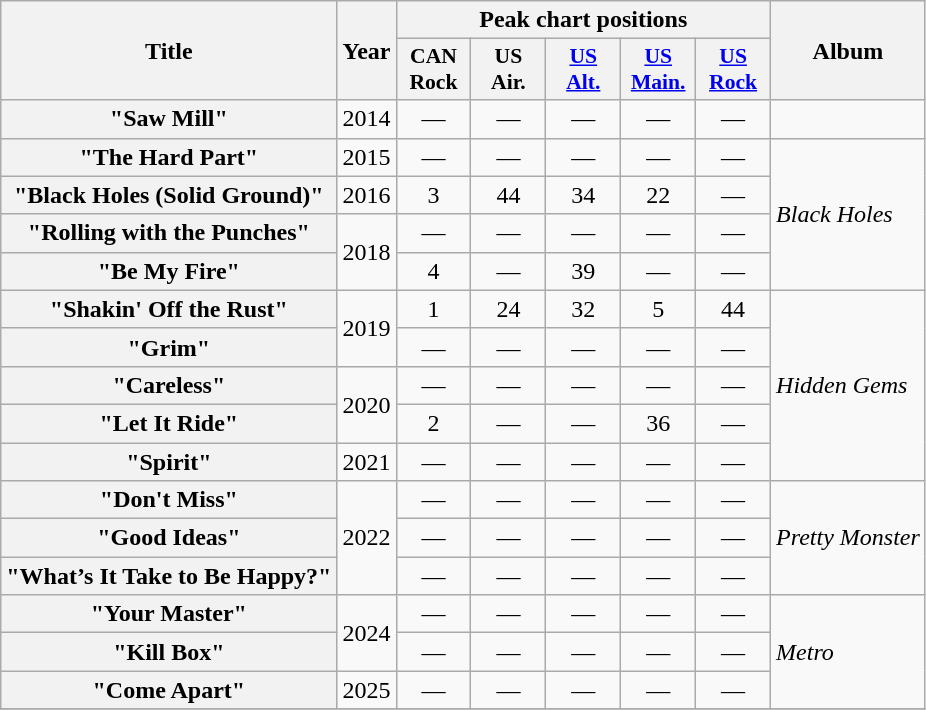<table class="wikitable plainrowheaders">
<tr>
<th rowspan="2">Title</th>
<th rowspan="2">Year</th>
<th colspan="5">Peak chart positions</th>
<th rowspan="2">Album</th>
</tr>
<tr>
<th style="width:3em;font-size:90%">CAN<br>Rock<br></th>
<th style="width:3em;font-size:90%">US<br>Air.<br></th>
<th style="width:3em;font-size:90%"><a href='#'>US<br>Alt.</a><br></th>
<th style="width:3em;font-size:90%"><a href='#'>US<br>Main.</a><br></th>
<th style="width:3em;font-size:90%"><a href='#'>US<br>Rock</a><br></th>
</tr>
<tr>
<th scope="row">"Saw Mill"</th>
<td>2014</td>
<td style="text-align:center;">—</td>
<td style="text-align:center;">—</td>
<td style="text-align:center;">—</td>
<td style="text-align:center;">—</td>
<td style="text-align:center;">—</td>
<td></td>
</tr>
<tr>
<th scope="row">"The Hard Part"</th>
<td>2015</td>
<td style="text-align:center;">—</td>
<td style="text-align:center;">—</td>
<td style="text-align:center;">—</td>
<td style="text-align:center;">—</td>
<td style="text-align:center;">—</td>
<td rowspan="4"><em>Black Holes</em></td>
</tr>
<tr>
<th scope="row">"Black Holes (Solid Ground)"</th>
<td>2016</td>
<td style="text-align:center;">3</td>
<td style="text-align:center;">44</td>
<td style="text-align:center;">34</td>
<td style="text-align:center;">22</td>
<td style="text-align:center;">—</td>
</tr>
<tr>
<th scope="row">"Rolling with the Punches"</th>
<td rowspan="2">2018</td>
<td style="text-align:center;">—</td>
<td style="text-align:center;">—</td>
<td style="text-align:center;">—</td>
<td style="text-align:center;">—</td>
<td style="text-align:center;">—</td>
</tr>
<tr>
<th scope="row">"Be My Fire"</th>
<td style="text-align:center;">4</td>
<td style="text-align:center;">—</td>
<td style="text-align:center;">39</td>
<td style="text-align:center;">—</td>
<td style="text-align:center;">—</td>
</tr>
<tr>
<th scope="row">"Shakin' Off the Rust"</th>
<td rowspan="2">2019</td>
<td style="text-align:center;">1</td>
<td style="text-align:center;">24</td>
<td style="text-align:center;">32</td>
<td style="text-align:center;">5</td>
<td style="text-align:center;">44</td>
<td rowspan="5"><em>Hidden Gems</em></td>
</tr>
<tr>
<th scope="row">"Grim"</th>
<td style="text-align:center;">—</td>
<td style="text-align:center;">—</td>
<td style="text-align:center;">—</td>
<td style="text-align:center;">—</td>
<td style="text-align:center;">—</td>
</tr>
<tr>
<th scope="row">"Careless"</th>
<td rowspan="2">2020</td>
<td style="text-align:center;">—</td>
<td style="text-align:center;">—</td>
<td style="text-align:center;">—</td>
<td style="text-align:center;">—</td>
<td style="text-align:center;">—</td>
</tr>
<tr>
<th scope="row">"Let It Ride"</th>
<td style="text-align:center;">2</td>
<td style="text-align:center;">—</td>
<td style="text-align:center;">—</td>
<td style="text-align:center;">36</td>
<td style="text-align:center;">—</td>
</tr>
<tr>
<th scope="row">"Spirit"</th>
<td>2021</td>
<td style="text-align:center;">—</td>
<td style="text-align:center;">—</td>
<td style="text-align:center;">—</td>
<td style="text-align:center;">—</td>
<td style="text-align:center;">—</td>
</tr>
<tr>
<th scope="row">"Don't Miss"</th>
<td rowspan="3">2022</td>
<td style="text-align:center;">—</td>
<td style="text-align:center;">—</td>
<td style="text-align:center;">—</td>
<td style="text-align:center;">—</td>
<td style="text-align:center;">—</td>
<td rowspan="3"><em>Pretty Monster</em></td>
</tr>
<tr>
<th scope="row">"Good Ideas"</th>
<td style="text-align:center;">—</td>
<td style="text-align:center;">—</td>
<td style="text-align:center;">—</td>
<td style="text-align:center;">—</td>
<td style="text-align:center;">—</td>
</tr>
<tr>
<th scope="row">"What’s It Take to Be Happy?"</th>
<td style="text-align:center;">—</td>
<td style="text-align:center;">—</td>
<td style="text-align:center;">—</td>
<td style="text-align:center;">—</td>
<td style="text-align:center;">—</td>
</tr>
<tr>
<th scope="row">"Your Master"</th>
<td rowspan="2">2024</td>
<td style="text-align:center;">—</td>
<td style="text-align:center;">—</td>
<td style="text-align:center;">—</td>
<td style="text-align:center;">—</td>
<td style="text-align:center;">—</td>
<td rowspan="3"><em>Metro</em></td>
</tr>
<tr>
<th scope="row">"Kill Box"</th>
<td style="text-align:center;">—</td>
<td style="text-align:center;">—</td>
<td style="text-align:center;">—</td>
<td style="text-align:center;">—</td>
<td style="text-align:center;">—</td>
</tr>
<tr>
<th scope="row">"Come Apart"</th>
<td>2025</td>
<td style="text-align:center;">—</td>
<td style="text-align:center;">—</td>
<td style="text-align:center;">—</td>
<td style="text-align:center;">—</td>
<td style="text-align:center;">—</td>
</tr>
<tr>
</tr>
</table>
